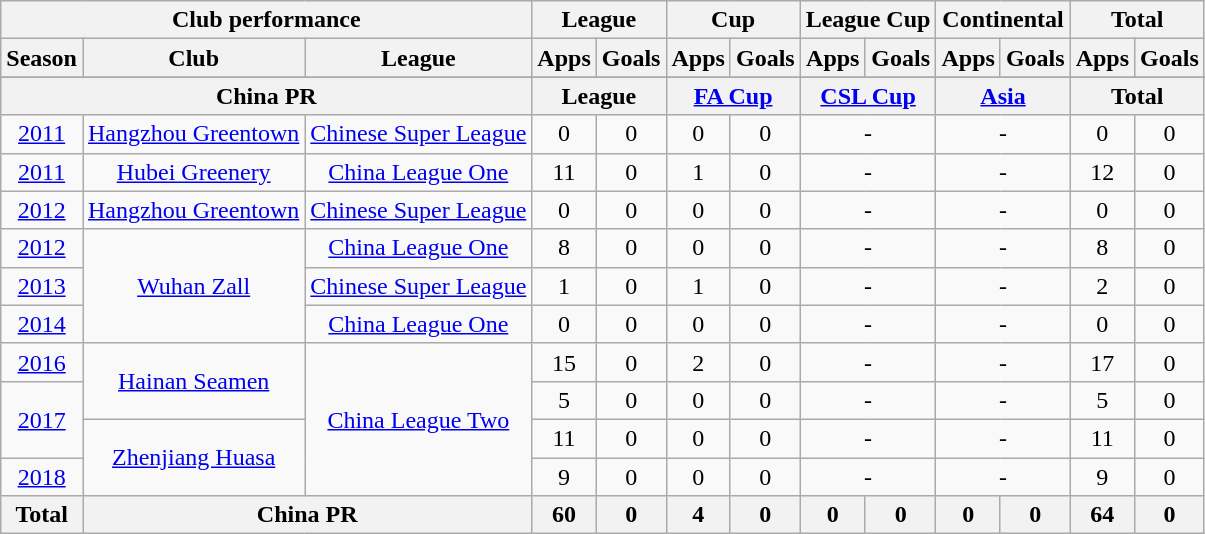<table class="wikitable" style="text-align:center">
<tr>
<th colspan=3>Club performance</th>
<th colspan=2>League</th>
<th colspan=2>Cup</th>
<th colspan=2>League Cup</th>
<th colspan=2>Continental</th>
<th colspan=2>Total</th>
</tr>
<tr>
<th>Season</th>
<th>Club</th>
<th>League</th>
<th>Apps</th>
<th>Goals</th>
<th>Apps</th>
<th>Goals</th>
<th>Apps</th>
<th>Goals</th>
<th>Apps</th>
<th>Goals</th>
<th>Apps</th>
<th>Goals</th>
</tr>
<tr>
</tr>
<tr>
<th colspan=3>China PR</th>
<th colspan=2>League</th>
<th colspan=2><a href='#'>FA Cup</a></th>
<th colspan=2><a href='#'>CSL Cup</a></th>
<th colspan=2><a href='#'>Asia</a></th>
<th colspan=2>Total</th>
</tr>
<tr>
<td><a href='#'>2011</a></td>
<td rowspan="1"><a href='#'>Hangzhou Greentown</a></td>
<td rowspan="1"><a href='#'>Chinese Super League</a></td>
<td>0</td>
<td>0</td>
<td>0</td>
<td>0</td>
<td colspan="2">-</td>
<td colspan="2">-</td>
<td>0</td>
<td>0</td>
</tr>
<tr>
<td><a href='#'>2011</a></td>
<td rowspan="1"><a href='#'>Hubei Greenery</a></td>
<td rowspan="1"><a href='#'>China League One</a></td>
<td>11</td>
<td>0</td>
<td>1</td>
<td>0</td>
<td colspan="2">-</td>
<td colspan="2">-</td>
<td>12</td>
<td>0</td>
</tr>
<tr>
<td><a href='#'>2012</a></td>
<td rowspan="1"><a href='#'>Hangzhou Greentown</a></td>
<td rowspan="1"><a href='#'>Chinese Super League</a></td>
<td>0</td>
<td>0</td>
<td>0</td>
<td>0</td>
<td colspan="2">-</td>
<td colspan="2">-</td>
<td>0</td>
<td>0</td>
</tr>
<tr>
<td><a href='#'>2012</a></td>
<td rowspan="3"><a href='#'>Wuhan Zall</a></td>
<td rowspan="1"><a href='#'>China League One</a></td>
<td>8</td>
<td>0</td>
<td>0</td>
<td>0</td>
<td colspan="2">-</td>
<td colspan="2">-</td>
<td>8</td>
<td>0</td>
</tr>
<tr>
<td><a href='#'>2013</a></td>
<td><a href='#'>Chinese Super League</a></td>
<td>1</td>
<td>0</td>
<td>1</td>
<td>0</td>
<td colspan="2">-</td>
<td colspan="2">-</td>
<td>2</td>
<td>0</td>
</tr>
<tr>
<td><a href='#'>2014</a></td>
<td rowspan="1"><a href='#'>China League One</a></td>
<td>0</td>
<td>0</td>
<td>0</td>
<td>0</td>
<td colspan="2">-</td>
<td colspan="2">-</td>
<td>0</td>
<td>0</td>
</tr>
<tr>
<td><a href='#'>2016</a></td>
<td rowspan="2"><a href='#'>Hainan Seamen</a></td>
<td rowspan="4"><a href='#'>China League Two</a></td>
<td>15</td>
<td>0</td>
<td>2</td>
<td>0</td>
<td colspan="2">-</td>
<td colspan="2">-</td>
<td>17</td>
<td>0</td>
</tr>
<tr>
<td rowspan="2"><a href='#'>2017</a></td>
<td>5</td>
<td>0</td>
<td>0</td>
<td>0</td>
<td colspan="2">-</td>
<td colspan="2">-</td>
<td>5</td>
<td>0</td>
</tr>
<tr>
<td rowspan="2"><a href='#'>Zhenjiang Huasa</a></td>
<td>11</td>
<td>0</td>
<td>0</td>
<td>0</td>
<td colspan="2">-</td>
<td colspan="2">-</td>
<td>11</td>
<td>0</td>
</tr>
<tr>
<td><a href='#'>2018</a></td>
<td>9</td>
<td>0</td>
<td>0</td>
<td>0</td>
<td colspan="2">-</td>
<td colspan="2">-</td>
<td>9</td>
<td>0</td>
</tr>
<tr>
<th rowspan=3>Total</th>
<th colspan=2>China PR</th>
<th>60</th>
<th>0</th>
<th>4</th>
<th>0</th>
<th>0</th>
<th>0</th>
<th>0</th>
<th>0</th>
<th>64</th>
<th>0</th>
</tr>
</table>
